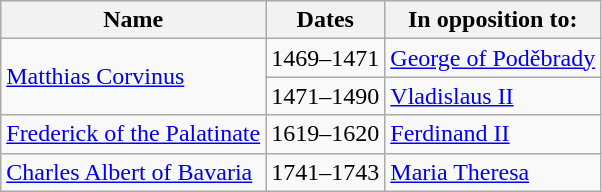<table class="wikitable">
<tr>
<th>Name</th>
<th>Dates</th>
<th>In opposition to:</th>
</tr>
<tr>
<td rowspan="2"><a href='#'>Matthias Corvinus</a></td>
<td>1469–1471</td>
<td><a href='#'>George of Poděbrady</a></td>
</tr>
<tr>
<td>1471–1490</td>
<td><a href='#'>Vladislaus II</a></td>
</tr>
<tr>
<td><a href='#'>Frederick of the Palatinate</a></td>
<td>1619–1620</td>
<td><a href='#'>Ferdinand II</a></td>
</tr>
<tr>
<td><a href='#'>Charles Albert of Bavaria</a></td>
<td>1741–1743</td>
<td><a href='#'>Maria Theresa</a></td>
</tr>
</table>
